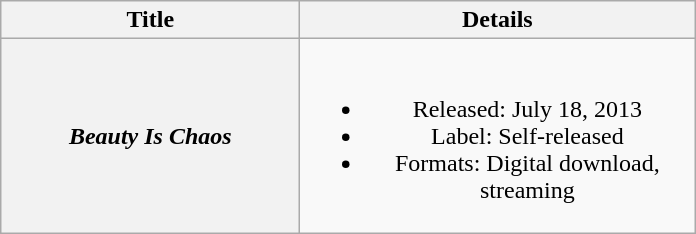<table class="wikitable plainrowheaders" style="text-align:center;" border="1">
<tr>
<th scope="col" style="width:12em;">Title</th>
<th scope="col" style="width:16em;">Details</th>
</tr>
<tr>
<th scope="row"><em>Beauty Is Chaos</em></th>
<td><br><ul><li>Released: July 18, 2013</li><li>Label: Self-released</li><li>Formats: Digital download, streaming</li></ul></td>
</tr>
</table>
